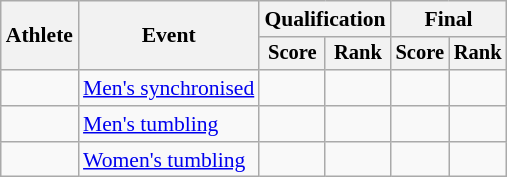<table class=wikitable style=font-size:90%;text-align:center>
<tr>
<th rowspan=2>Athlete</th>
<th rowspan=2>Event</th>
<th colspan=2>Qualification</th>
<th colspan=2>Final</th>
</tr>
<tr style=font-size:95%>
<th>Score</th>
<th>Rank</th>
<th>Score</th>
<th>Rank</th>
</tr>
<tr>
<td align=left></td>
<td align=left><a href='#'>Men's synchronised</a></td>
<td></td>
<td></td>
<td></td>
<td></td>
</tr>
<tr>
<td align=left></td>
<td align=left><a href='#'>Men's tumbling</a></td>
<td></td>
<td></td>
<td></td>
<td></td>
</tr>
<tr>
<td align=left></td>
<td align=left><a href='#'>Women's tumbling</a></td>
<td></td>
<td></td>
<td></td>
<td></td>
</tr>
</table>
